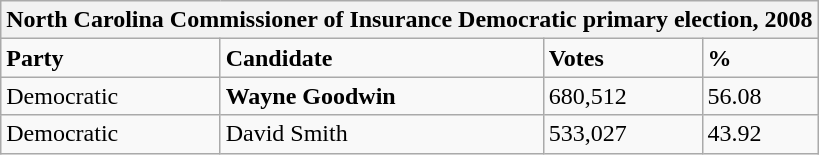<table class="wikitable">
<tr>
<th colspan="4">North Carolina Commissioner of Insurance Democratic primary election, 2008</th>
</tr>
<tr>
<td><strong>Party</strong></td>
<td><strong>Candidate</strong></td>
<td><strong>Votes</strong></td>
<td><strong>%</strong></td>
</tr>
<tr>
<td>Democratic</td>
<td><strong>Wayne Goodwin</strong></td>
<td>680,512</td>
<td>56.08</td>
</tr>
<tr>
<td>Democratic</td>
<td>David Smith</td>
<td>533,027</td>
<td>43.92</td>
</tr>
</table>
